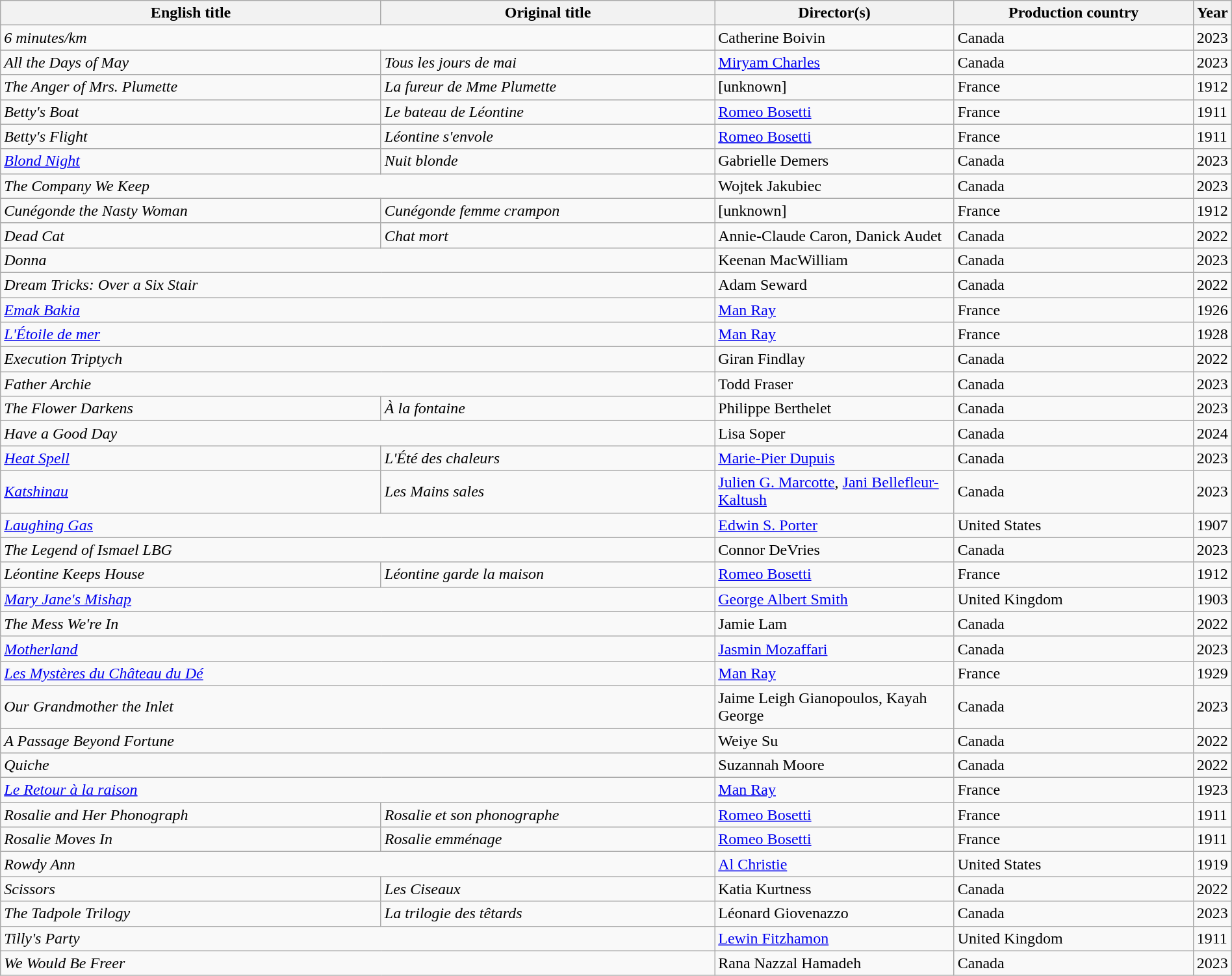<table class="wikitable" width=100%>
<tr>
<th scope="col" width="32%">English title</th>
<th scope="col" width="28%">Original title</th>
<th scope="col" width="20%">Director(s)</th>
<th scope="col" width="20%">Production country</th>
<th scope="col" width="20%">Year</th>
</tr>
<tr>
<td colspan=2><em>6 minutes/km</em></td>
<td>Catherine Boivin</td>
<td>Canada</td>
<td>2023</td>
</tr>
<tr>
<td><em>All the Days of May</em></td>
<td><em>Tous les jours de mai</em></td>
<td><a href='#'>Miryam Charles</a></td>
<td>Canada</td>
<td>2023</td>
</tr>
<tr>
<td><em>The Anger of Mrs. Plumette</em></td>
<td><em>La fureur de Mme Plumette</em></td>
<td>[unknown]</td>
<td>France</td>
<td>1912</td>
</tr>
<tr>
<td><em>Betty's Boat</em></td>
<td><em>Le bateau de Léontine</em></td>
<td><a href='#'>Romeo Bosetti</a></td>
<td>France</td>
<td>1911</td>
</tr>
<tr>
<td><em>Betty's Flight</em></td>
<td><em>Léontine s'envole</em></td>
<td><a href='#'>Romeo Bosetti</a></td>
<td>France</td>
<td>1911</td>
</tr>
<tr>
<td><em><a href='#'>Blond Night</a></em></td>
<td><em>Nuit blonde</em></td>
<td>Gabrielle Demers</td>
<td>Canada</td>
<td>2023</td>
</tr>
<tr>
<td colspan=2><em>The Company We Keep</em></td>
<td>Wojtek Jakubiec</td>
<td>Canada</td>
<td>2023</td>
</tr>
<tr>
<td><em>Cunégonde the Nasty Woman</em></td>
<td><em>Cunégonde femme crampon</em></td>
<td>[unknown]</td>
<td>France</td>
<td>1912</td>
</tr>
<tr>
<td><em>Dead Cat</em></td>
<td><em>Chat mort</em></td>
<td>Annie-Claude Caron, Danick Audet</td>
<td>Canada</td>
<td>2022</td>
</tr>
<tr>
<td colspan=2><em>Donna</em></td>
<td>Keenan MacWilliam</td>
<td>Canada</td>
<td>2023</td>
</tr>
<tr>
<td colspan=2><em>Dream Tricks: Over a Six Stair</em></td>
<td>Adam Seward</td>
<td>Canada</td>
<td>2022</td>
</tr>
<tr>
<td colspan=2><em><a href='#'>Emak Bakia</a></em></td>
<td><a href='#'>Man Ray</a></td>
<td>France</td>
<td>1926</td>
</tr>
<tr>
<td colspan=2><em><a href='#'>L'Étoile de mer</a></em></td>
<td><a href='#'>Man Ray</a></td>
<td>France</td>
<td>1928</td>
</tr>
<tr>
<td colspan=2><em>Execution Triptych</em></td>
<td>Giran Findlay</td>
<td>Canada</td>
<td>2022</td>
</tr>
<tr>
<td colspan=2><em>Father Archie</em></td>
<td>Todd Fraser</td>
<td>Canada</td>
<td>2023</td>
</tr>
<tr>
<td><em>The Flower Darkens</em></td>
<td><em>À la fontaine</em></td>
<td>Philippe Berthelet</td>
<td>Canada</td>
<td>2023</td>
</tr>
<tr>
<td colspan=2><em>Have a Good Day</em></td>
<td>Lisa Soper</td>
<td>Canada</td>
<td>2024</td>
</tr>
<tr>
<td><em><a href='#'>Heat Spell</a></em></td>
<td><em>L'Été des chaleurs</em></td>
<td><a href='#'>Marie-Pier Dupuis</a></td>
<td>Canada</td>
<td>2023</td>
</tr>
<tr>
<td><em><a href='#'>Katshinau</a></em></td>
<td><em>Les Mains sales</em></td>
<td><a href='#'>Julien G. Marcotte</a>, <a href='#'>Jani Bellefleur-Kaltush</a></td>
<td>Canada</td>
<td>2023</td>
</tr>
<tr>
<td colspan=2><em><a href='#'>Laughing Gas</a></em></td>
<td><a href='#'>Edwin S. Porter</a></td>
<td>United States</td>
<td>1907</td>
</tr>
<tr>
<td colspan=2><em>The Legend of Ismael LBG</em></td>
<td>Connor DeVries</td>
<td>Canada</td>
<td>2023</td>
</tr>
<tr>
<td><em>Léontine Keeps House</em></td>
<td><em>Léontine garde la maison</em></td>
<td><a href='#'>Romeo Bosetti</a></td>
<td>France</td>
<td>1912</td>
</tr>
<tr>
<td colspan=2><em><a href='#'>Mary Jane's Mishap</a></em></td>
<td><a href='#'>George Albert Smith</a></td>
<td>United Kingdom</td>
<td>1903</td>
</tr>
<tr>
<td colspan=2><em>The Mess We're In</em></td>
<td>Jamie Lam</td>
<td>Canada</td>
<td>2022</td>
</tr>
<tr>
<td colspan=2><em><a href='#'>Motherland</a></em></td>
<td><a href='#'>Jasmin Mozaffari</a></td>
<td>Canada</td>
<td>2023</td>
</tr>
<tr>
<td colspan=2><em><a href='#'>Les Mystères du Château du Dé</a></em></td>
<td><a href='#'>Man Ray</a></td>
<td>France</td>
<td>1929</td>
</tr>
<tr>
<td colspan=2><em>Our Grandmother the Inlet</em></td>
<td>Jaime Leigh Gianopoulos, Kayah George</td>
<td>Canada</td>
<td>2023</td>
</tr>
<tr>
<td colspan=2><em>A Passage Beyond Fortune</em></td>
<td>Weiye Su</td>
<td>Canada</td>
<td>2022</td>
</tr>
<tr>
<td colspan=2><em>Quiche</em></td>
<td>Suzannah Moore</td>
<td>Canada</td>
<td>2022</td>
</tr>
<tr>
<td colspan=2><em><a href='#'>Le Retour à la raison</a></em></td>
<td><a href='#'>Man Ray</a></td>
<td>France</td>
<td>1923</td>
</tr>
<tr>
<td><em>Rosalie and Her Phonograph</em></td>
<td><em>Rosalie et son phonographe</em></td>
<td><a href='#'>Romeo Bosetti</a></td>
<td>France</td>
<td>1911</td>
</tr>
<tr>
<td><em>Rosalie Moves In</em></td>
<td><em>Rosalie emménage</em></td>
<td><a href='#'>Romeo Bosetti</a></td>
<td>France</td>
<td>1911</td>
</tr>
<tr>
<td colspan=2><em>Rowdy Ann</em></td>
<td><a href='#'>Al Christie</a></td>
<td>United States</td>
<td>1919</td>
</tr>
<tr>
<td><em>Scissors</em></td>
<td><em>Les Ciseaux</em></td>
<td>Katia Kurtness</td>
<td>Canada</td>
<td>2022</td>
</tr>
<tr>
<td><em>The Tadpole Trilogy</em></td>
<td><em>La trilogie des têtards</em></td>
<td>Léonard Giovenazzo</td>
<td>Canada</td>
<td>2023</td>
</tr>
<tr>
<td colspan=2><em>Tilly's Party</em></td>
<td><a href='#'>Lewin Fitzhamon</a></td>
<td>United Kingdom</td>
<td>1911</td>
</tr>
<tr>
<td colspan=2><em>We Would Be Freer</em></td>
<td>Rana Nazzal Hamadeh</td>
<td>Canada</td>
<td>2023</td>
</tr>
</table>
